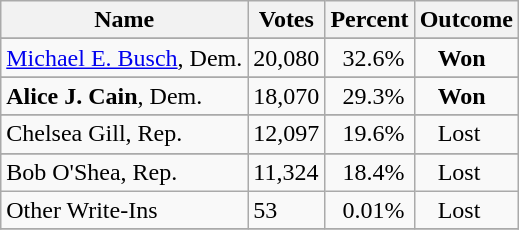<table class="wikitable">
<tr>
<th>Name</th>
<th>Votes</th>
<th>Percent</th>
<th>Outcome</th>
</tr>
<tr>
</tr>
<tr>
<td><a href='#'>Michael E. Busch</a>, Dem.</td>
<td>20,080</td>
<td>  32.6%</td>
<td>   <strong>Won</strong></td>
</tr>
<tr>
</tr>
<tr>
<td><strong>Alice J. Cain</strong>, Dem.</td>
<td>18,070</td>
<td>  29.3%</td>
<td>   <strong>Won</strong></td>
</tr>
<tr>
</tr>
<tr>
<td>Chelsea Gill, Rep.</td>
<td>12,097</td>
<td>  19.6%</td>
<td>   Lost</td>
</tr>
<tr>
</tr>
<tr>
<td>Bob O'Shea, Rep.</td>
<td>11,324</td>
<td>  18.4%</td>
<td>   Lost</td>
</tr>
<tr>
<td>Other Write-Ins</td>
<td>53</td>
<td>  0.01%</td>
<td>   Lost</td>
</tr>
<tr>
</tr>
</table>
